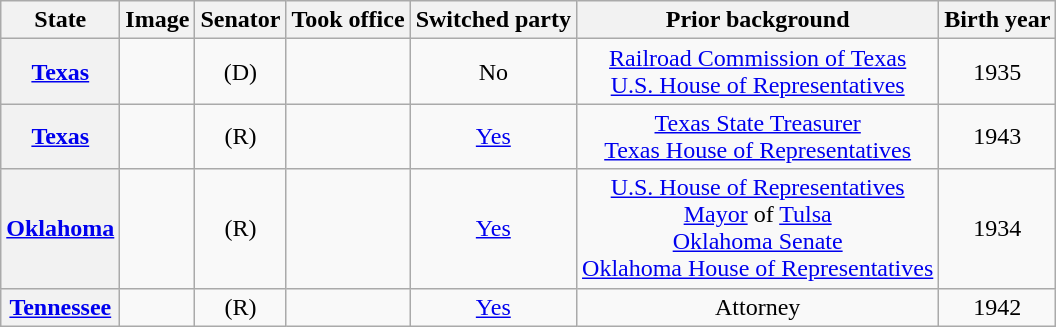<table class="sortable wikitable" style="text-align:center">
<tr>
<th>State</th>
<th>Image</th>
<th>Senator</th>
<th>Took office</th>
<th>Switched party</th>
<th>Prior background</th>
<th>Birth year</th>
</tr>
<tr>
<th><a href='#'>Texas</a></th>
<td></td>
<td> (D)</td>
<td></td>
<td>No<br></td>
<td><a href='#'>Railroad Commission of Texas</a><br><a href='#'>U.S. House of Representatives</a></td>
<td>1935</td>
</tr>
<tr>
<th><a href='#'>Texas</a></th>
<td></td>
<td> (R)</td>
<td></td>
<td><a href='#'>Yes</a><br></td>
<td><a href='#'>Texas State Treasurer</a><br><a href='#'>Texas House of Representatives</a></td>
<td>1943</td>
</tr>
<tr>
<th><a href='#'>Oklahoma</a></th>
<td></td>
<td> (R)</td>
<td></td>
<td><a href='#'>Yes</a><br></td>
<td><a href='#'>U.S. House of Representatives</a><br><a href='#'>Mayor</a> of <a href='#'>Tulsa</a><br><a href='#'>Oklahoma Senate</a><br><a href='#'>Oklahoma House of Representatives</a></td>
<td>1934</td>
</tr>
<tr>
<th><a href='#'>Tennessee</a></th>
<td></td>
<td> (R)</td>
<td></td>
<td><a href='#'>Yes</a><br></td>
<td>Attorney</td>
<td>1942</td>
</tr>
</table>
